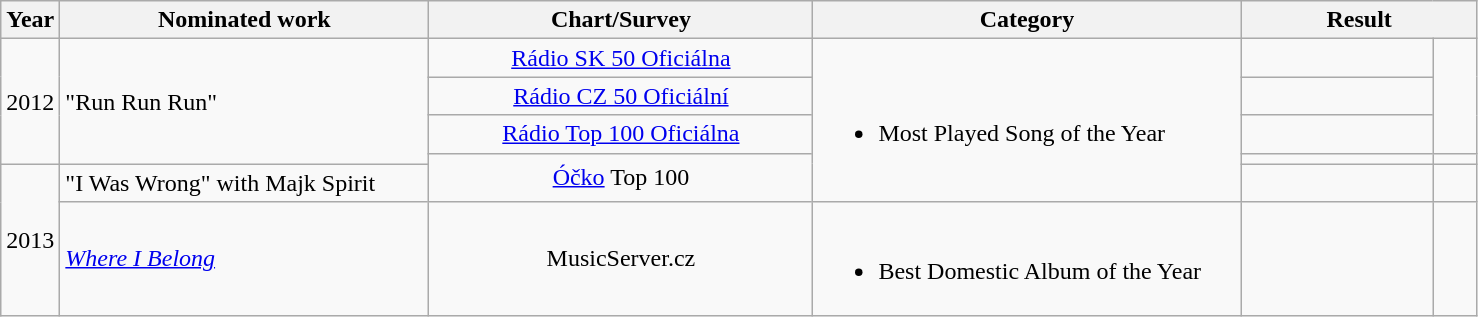<table class="wikitable" style="text-align:left;">
<tr>
<th width=4% align=center>Year</th>
<th width=25%>Nominated work</th>
<th width=26%>Chart/Survey</th>
<th width=29%>Category</th>
<th width=16% colspan=2>Result</th>
</tr>
<tr>
<td rowspan=4>2012</td>
<td rowspan=4>"Run Run Run"</td>
<td align=center><a href='#'>Rádio SK 50 Oficiálna</a></td>
<td rowspan=5><br><ul><li>Most Played Song of the Year</li></ul></td>
<td></td>
<td width=3% align=center rowspan=3></td>
</tr>
<tr>
<td align=center><a href='#'>Rádio CZ 50 Oficiální</a></td>
<td></td>
</tr>
<tr>
<td align=center><a href='#'>Rádio Top 100 Oficiálna</a></td>
<td></td>
</tr>
<tr>
<td align=center rowspan=2><a href='#'>Óčko</a> Top 100</td>
<td></td>
<td width=3% align=center></td>
</tr>
<tr>
<td rowspan=2>2013</td>
<td>"I Was Wrong" with Majk Spirit</td>
<td></td>
<td width=3% align=center></td>
</tr>
<tr>
<td><em><a href='#'>Where I Belong</a></em></td>
<td align=center>MusicServer.cz</td>
<td><br><ul><li>Best Domestic Album of the Year</li></ul></td>
<td></td>
<td width=3% align=center></td>
</tr>
</table>
